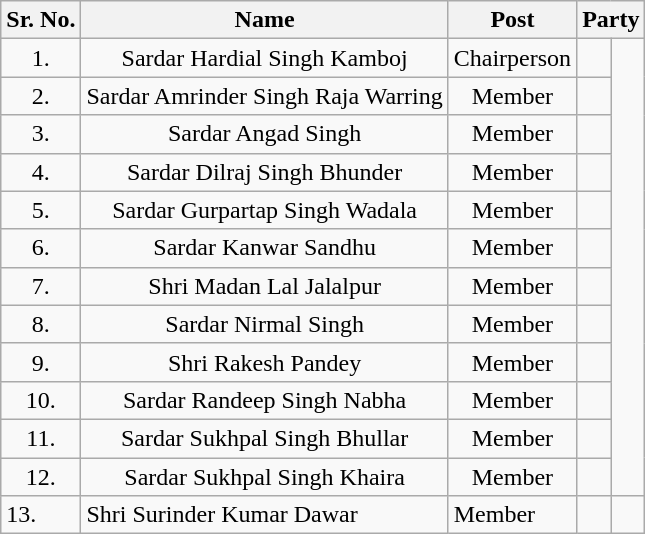<table class="wikitable sortable">
<tr>
<th>Sr. No.</th>
<th>Name</th>
<th>Post</th>
<th colspan="2">Party</th>
</tr>
<tr align="center">
<td>1.</td>
<td>Sardar Hardial Singh Kamboj</td>
<td>Chairperson</td>
<td></td>
</tr>
<tr align="center">
<td>2.</td>
<td>Sardar Amrinder Singh Raja Warring</td>
<td>Member</td>
<td></td>
</tr>
<tr align="center">
<td>3.</td>
<td>Sardar Angad Singh</td>
<td>Member</td>
<td></td>
</tr>
<tr align="center">
<td>4.</td>
<td>Sardar Dilraj Singh Bhunder</td>
<td>Member</td>
<td></td>
</tr>
<tr align="center">
<td>5.</td>
<td>Sardar Gurpartap Singh Wadala</td>
<td>Member</td>
<td></td>
</tr>
<tr align="center">
<td>6.</td>
<td>Sardar Kanwar Sandhu</td>
<td>Member</td>
<td></td>
</tr>
<tr align="center">
<td>7.</td>
<td>Shri Madan Lal Jalalpur</td>
<td>Member</td>
<td></td>
</tr>
<tr align="center">
<td>8.</td>
<td>Sardar Nirmal Singh</td>
<td>Member</td>
<td></td>
</tr>
<tr align="center">
<td>9.</td>
<td>Shri Rakesh Pandey</td>
<td>Member</td>
<td></td>
</tr>
<tr align="center">
<td>10.</td>
<td>Sardar Randeep Singh Nabha</td>
<td>Member</td>
<td></td>
</tr>
<tr align="center">
<td>11.</td>
<td>Sardar Sukhpal Singh Bhullar</td>
<td>Member</td>
<td></td>
</tr>
<tr align="center">
<td>12.</td>
<td>Sardar Sukhpal Singh Khaira</td>
<td>Member</td>
<td></td>
</tr>
<tr>
<td>13.</td>
<td>Shri Surinder Kumar Dawar</td>
<td>Member</td>
<td></td>
<td></td>
</tr>
</table>
